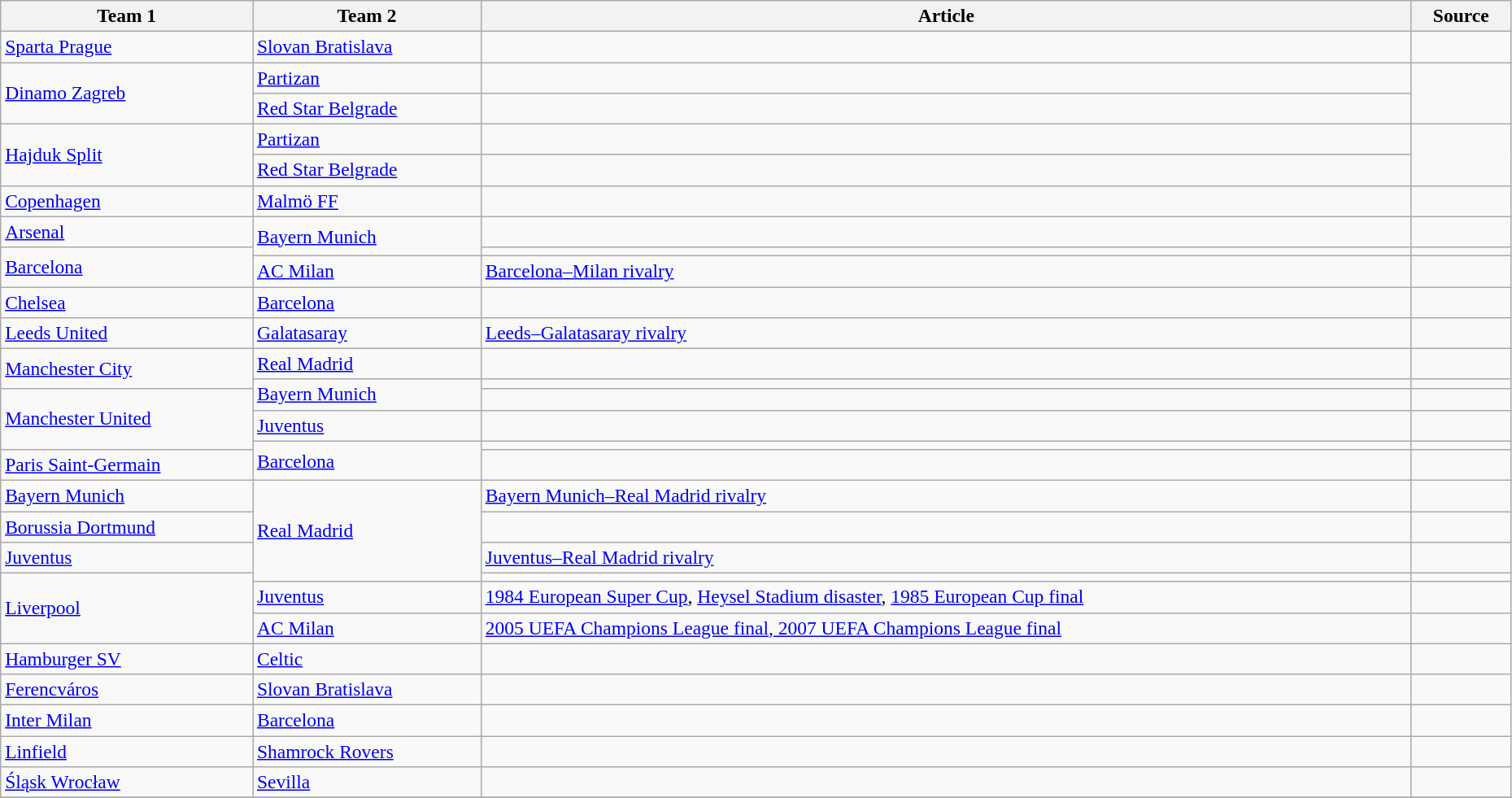<table class="wikitable" style="font-size:98%; width:98%;">
<tr>
<th>Team 1</th>
<th>Team 2</th>
<th>Article</th>
<th>Source</th>
</tr>
<tr>
<td> <a href='#'>Sparta Prague</a></td>
<td> <a href='#'>Slovan Bratislava</a></td>
<td></td>
<td></td>
</tr>
<tr>
<td rowspan="2"> <a href='#'>Dinamo Zagreb</a></td>
<td> <a href='#'>Partizan</a></td>
<td></td>
<td rowspan="2"></td>
</tr>
<tr>
<td> <a href='#'>Red Star Belgrade</a></td>
<td></td>
</tr>
<tr>
<td rowspan="2"> <a href='#'>Hajduk Split</a></td>
<td> <a href='#'>Partizan</a></td>
<td></td>
<td rowspan="2"></td>
</tr>
<tr>
<td> <a href='#'>Red Star Belgrade</a></td>
<td></td>
</tr>
<tr>
<td> <a href='#'>Copenhagen</a></td>
<td> <a href='#'>Malmö FF</a></td>
<td></td>
<td></td>
</tr>
<tr>
<td> <a href='#'>Arsenal</a></td>
<td rowspan="2"> <a href='#'>Bayern Munich</a></td>
<td></td>
<td></td>
</tr>
<tr>
<td rowspan="2"> <a href='#'>Barcelona</a></td>
<td></td>
<td></td>
</tr>
<tr>
<td> <a href='#'>AC Milan</a></td>
<td><a href='#'>Barcelona–Milan rivalry</a></td>
<td></td>
</tr>
<tr>
<td> <a href='#'>Chelsea</a></td>
<td> <a href='#'>Barcelona</a></td>
<td></td>
<td></td>
</tr>
<tr>
<td> <a href='#'>Leeds United</a></td>
<td> <a href='#'>Galatasaray</a></td>
<td><a href='#'>Leeds–Galatasaray rivalry</a></td>
<td></td>
</tr>
<tr>
<td rowspan="2"> <a href='#'>Manchester City</a></td>
<td> <a href='#'>Real Madrid</a></td>
<td></td>
<td></td>
</tr>
<tr>
<td rowspan="2"> <a href='#'>Bayern Munich</a></td>
<td></td>
<td></td>
</tr>
<tr>
<td rowspan="3"> <a href='#'>Manchester United</a></td>
<td></td>
<td></td>
</tr>
<tr>
<td> <a href='#'>Juventus</a></td>
<td></td>
<td></td>
</tr>
<tr>
<td rowspan="2"> <a href='#'>Barcelona</a></td>
<td></td>
<td></td>
</tr>
<tr>
<td> <a href='#'>Paris Saint-Germain</a></td>
<td></td>
<td></td>
</tr>
<tr>
<td> <a href='#'>Bayern Munich</a></td>
<td rowspan="4"> <a href='#'>Real Madrid</a></td>
<td><a href='#'>Bayern Munich–Real Madrid rivalry</a></td>
<td></td>
</tr>
<tr>
<td> <a href='#'>Borussia Dortmund</a></td>
<td></td>
<td></td>
</tr>
<tr>
<td> <a href='#'>Juventus</a></td>
<td><a href='#'>Juventus–Real Madrid rivalry</a></td>
<td></td>
</tr>
<tr>
<td rowspan="3"> <a href='#'>Liverpool</a></td>
<td></td>
<td></td>
</tr>
<tr>
<td> <a href='#'>Juventus</a></td>
<td><a href='#'>1984 European Super Cup</a>, <a href='#'>Heysel Stadium disaster</a>, <a href='#'>1985 European Cup final</a></td>
<td></td>
</tr>
<tr>
<td> <a href='#'>AC Milan</a></td>
<td><a href='#'>2005 UEFA Champions League final</a><a href='#'>, 2007 UEFA Champions League final</a></td>
<td></td>
</tr>
<tr>
<td> <a href='#'>Hamburger SV</a></td>
<td> <a href='#'>Celtic</a></td>
<td></td>
<td></td>
</tr>
<tr>
<td> <a href='#'>Ferencváros</a></td>
<td> <a href='#'>Slovan Bratislava</a></td>
<td></td>
<td></td>
</tr>
<tr>
<td> <a href='#'>Inter Milan</a></td>
<td> <a href='#'>Barcelona</a></td>
<td></td>
<td></td>
</tr>
<tr>
<td> <a href='#'>Linfield</a></td>
<td> <a href='#'>Shamrock Rovers</a></td>
<td></td>
<td></td>
</tr>
<tr>
<td> <a href='#'>Śląsk Wrocław</a></td>
<td> <a href='#'>Sevilla</a></td>
<td></td>
<td></td>
</tr>
<tr>
</tr>
</table>
